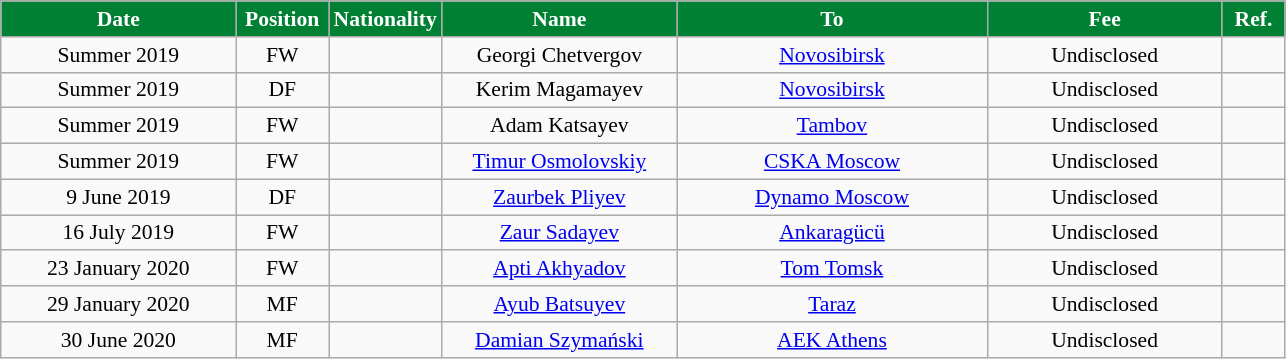<table class="wikitable"  style="text-align:center; font-size:90%; ">
<tr>
<th style="background:#008033; color:white; width:150px;">Date</th>
<th style="background:#008033; color:white; width:55px;">Position</th>
<th style="background:#008033; color:white; width:55px;">Nationality</th>
<th style="background:#008033; color:white; width:150px;">Name</th>
<th style="background:#008033; color:white; width:200px;">To</th>
<th style="background:#008033; color:white; width:150px;">Fee</th>
<th style="background:#008033; color:white; width:35px;">Ref.</th>
</tr>
<tr>
<td>Summer 2019</td>
<td>FW</td>
<td></td>
<td>Georgi Chetvergov</td>
<td><a href='#'>Novosibirsk</a></td>
<td>Undisclosed</td>
<td></td>
</tr>
<tr>
<td>Summer 2019</td>
<td>DF</td>
<td></td>
<td>Kerim Magamayev</td>
<td><a href='#'>Novosibirsk</a></td>
<td>Undisclosed</td>
<td></td>
</tr>
<tr>
<td>Summer 2019</td>
<td>FW</td>
<td></td>
<td>Adam Katsayev</td>
<td><a href='#'>Tambov</a></td>
<td>Undisclosed</td>
<td></td>
</tr>
<tr>
<td>Summer 2019</td>
<td>FW</td>
<td></td>
<td><a href='#'>Timur Osmolovskiy</a></td>
<td><a href='#'>CSKA Moscow</a></td>
<td>Undisclosed</td>
<td></td>
</tr>
<tr>
<td>9 June 2019</td>
<td>DF</td>
<td></td>
<td><a href='#'>Zaurbek Pliyev</a></td>
<td><a href='#'>Dynamo Moscow</a></td>
<td>Undisclosed</td>
<td></td>
</tr>
<tr>
<td>16 July 2019</td>
<td>FW</td>
<td></td>
<td><a href='#'>Zaur Sadayev</a></td>
<td><a href='#'>Ankaragücü</a></td>
<td>Undisclosed</td>
<td></td>
</tr>
<tr>
<td>23 January 2020</td>
<td>FW</td>
<td></td>
<td><a href='#'>Apti Akhyadov</a></td>
<td><a href='#'>Tom Tomsk</a></td>
<td>Undisclosed</td>
<td></td>
</tr>
<tr>
<td>29 January 2020</td>
<td>MF</td>
<td></td>
<td><a href='#'>Ayub Batsuyev</a></td>
<td><a href='#'>Taraz</a></td>
<td>Undisclosed</td>
<td></td>
</tr>
<tr>
<td>30 June 2020</td>
<td>MF</td>
<td></td>
<td><a href='#'>Damian Szymański</a></td>
<td><a href='#'>AEK Athens</a></td>
<td>Undisclosed</td>
<td></td>
</tr>
</table>
